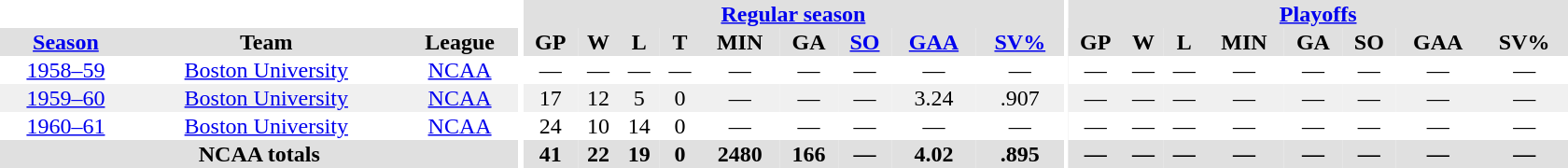<table border="0" cellpadding="1" cellspacing="0" style="text-align:center; width:70em">
<tr bgcolor="#e0e0e0">
<th colspan="3" bgcolor="#ffffff"></th>
<th rowspan="99" bgcolor="#ffffff"></th>
<th colspan="9"><a href='#'>Regular season</a></th>
<th rowspan="99" bgcolor="#ffffff"></th>
<th colspan="8"><a href='#'>Playoffs</a></th>
</tr>
<tr bgcolor="#e0e0e0">
<th><a href='#'>Season</a></th>
<th>Team</th>
<th>League</th>
<th>GP</th>
<th>W</th>
<th>L</th>
<th>T</th>
<th>MIN</th>
<th>GA</th>
<th><a href='#'>SO</a></th>
<th><a href='#'>GAA</a></th>
<th><a href='#'>SV%</a></th>
<th>GP</th>
<th>W</th>
<th>L</th>
<th>MIN</th>
<th>GA</th>
<th>SO</th>
<th>GAA</th>
<th>SV%</th>
</tr>
<tr>
<td><a href='#'>1958–59</a></td>
<td><a href='#'>Boston University</a></td>
<td><a href='#'>NCAA</a></td>
<td>—</td>
<td>—</td>
<td>—</td>
<td>—</td>
<td>—</td>
<td>—</td>
<td>—</td>
<td>—</td>
<td>—</td>
<td>—</td>
<td>—</td>
<td>—</td>
<td>—</td>
<td>—</td>
<td>—</td>
<td>—</td>
<td>—</td>
</tr>
<tr bgcolor="f0f0f0">
<td><a href='#'>1959–60</a></td>
<td><a href='#'>Boston University</a></td>
<td><a href='#'>NCAA</a></td>
<td>17</td>
<td>12</td>
<td>5</td>
<td>0</td>
<td>—</td>
<td>—</td>
<td>—</td>
<td>3.24</td>
<td>.907</td>
<td>—</td>
<td>—</td>
<td>—</td>
<td>—</td>
<td>—</td>
<td>—</td>
<td>—</td>
<td>—</td>
</tr>
<tr>
<td><a href='#'>1960–61</a></td>
<td><a href='#'>Boston University</a></td>
<td><a href='#'>NCAA</a></td>
<td>24</td>
<td>10</td>
<td>14</td>
<td>0</td>
<td>—</td>
<td>—</td>
<td>—</td>
<td>—</td>
<td>—</td>
<td>—</td>
<td>—</td>
<td>—</td>
<td>—</td>
<td>—</td>
<td>—</td>
<td>—</td>
<td>—</td>
</tr>
<tr bgcolor="#e0e0e0">
<th colspan="3">NCAA totals</th>
<th>41</th>
<th>22</th>
<th>19</th>
<th>0</th>
<th>2480</th>
<th>166</th>
<th>—</th>
<th>4.02</th>
<th>.895</th>
<th>—</th>
<th>—</th>
<th>—</th>
<th>—</th>
<th>—</th>
<th>—</th>
<th>—</th>
<th>—</th>
</tr>
</table>
